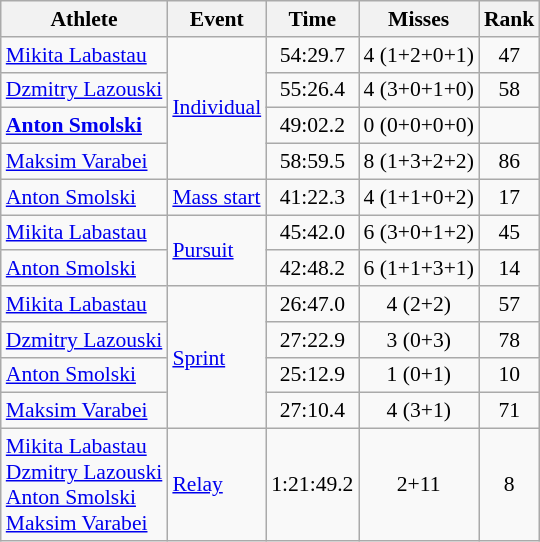<table class=wikitable style=font-size:90%;text-align:center>
<tr>
<th>Athlete</th>
<th>Event</th>
<th>Time</th>
<th>Misses</th>
<th>Rank</th>
</tr>
<tr>
<td align=left><a href='#'>Mikita Labastau</a></td>
<td align=left rowspan=4><a href='#'>Individual</a></td>
<td>54:29.7</td>
<td>4 (1+2+0+1)</td>
<td>47</td>
</tr>
<tr>
<td align=left><a href='#'>Dzmitry Lazouski</a></td>
<td>55:26.4</td>
<td>4 (3+0+1+0)</td>
<td>58</td>
</tr>
<tr>
<td align=left><strong><a href='#'>Anton Smolski</a></strong></td>
<td>49:02.2</td>
<td>0 (0+0+0+0)</td>
<td></td>
</tr>
<tr>
<td align=left><a href='#'>Maksim Varabei</a></td>
<td>58:59.5</td>
<td>8 (1+3+2+2)</td>
<td>86</td>
</tr>
<tr>
<td align=left><a href='#'>Anton Smolski</a></td>
<td align=left><a href='#'>Mass start</a></td>
<td>41:22.3</td>
<td>4 (1+1+0+2)</td>
<td>17</td>
</tr>
<tr>
<td align=left><a href='#'>Mikita Labastau</a></td>
<td align=left rowspan=2><a href='#'>Pursuit</a></td>
<td>45:42.0</td>
<td>6 (3+0+1+2)</td>
<td>45</td>
</tr>
<tr>
<td align=left><a href='#'>Anton Smolski</a></td>
<td>42:48.2</td>
<td>6 (1+1+3+1)</td>
<td>14</td>
</tr>
<tr>
<td align=left><a href='#'>Mikita Labastau</a></td>
<td align=left rowspan=4><a href='#'>Sprint</a></td>
<td>26:47.0</td>
<td>4 (2+2)</td>
<td>57</td>
</tr>
<tr>
<td align=left><a href='#'>Dzmitry Lazouski</a></td>
<td>27:22.9</td>
<td>3 (0+3)</td>
<td>78</td>
</tr>
<tr>
<td align=left><a href='#'>Anton Smolski</a></td>
<td>25:12.9</td>
<td>1 (0+1)</td>
<td>10</td>
</tr>
<tr>
<td align=left><a href='#'>Maksim Varabei</a></td>
<td>27:10.4</td>
<td>4 (3+1)</td>
<td>71</td>
</tr>
<tr>
<td align=left><a href='#'>Mikita Labastau</a><br><a href='#'>Dzmitry Lazouski</a><br><a href='#'>Anton Smolski</a><br><a href='#'>Maksim Varabei</a></td>
<td align=left><a href='#'>Relay</a></td>
<td>1:21:49.2</td>
<td>2+11</td>
<td>8</td>
</tr>
</table>
